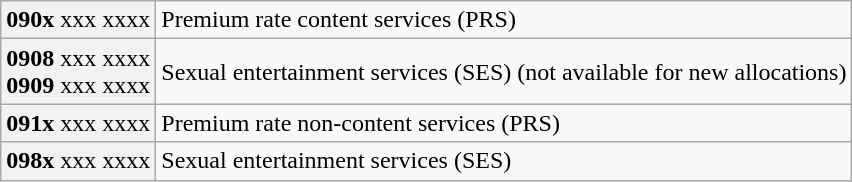<table class="wikitable" style="width: auto; margin-left: 1.5em;">
<tr>
<th scope="row" style="font-weight: normal;"><strong>090x</strong> xxx xxxx</th>
<td>Premium rate content services (PRS)</td>
</tr>
<tr>
<th scope="row" style="font-weight: normal;"><strong>0908</strong> xxx xxxx<br><strong>0909</strong> xxx xxxx</th>
<td>Sexual entertainment services (SES) (not available for new allocations)</td>
</tr>
<tr>
<th scope="row" style="font-weight: normal;"><strong>091x</strong> xxx xxxx</th>
<td>Premium rate non-content services (PRS)</td>
</tr>
<tr>
<th scope="row" style="font-weight: normal;"><strong>098x</strong> xxx xxxx</th>
<td>Sexual entertainment services (SES)</td>
</tr>
</table>
